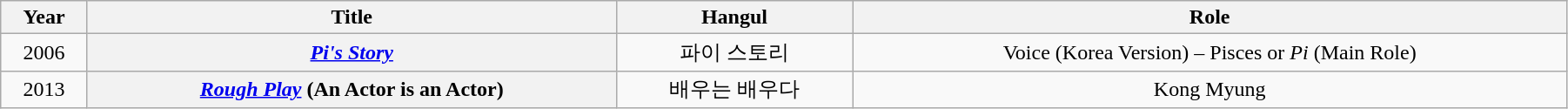<table class="wikitable"  style="width:95%; text-align:center;">
<tr>
<th>Year</th>
<th>Title</th>
<th>Hangul</th>
<th>Role</th>
</tr>
<tr>
<td>2006</td>
<th style=row><em><a href='#'>Pi's Story</a></em></th>
<td>파이 스토리</td>
<td>Voice (Korea Version) – Pisces or <em>Pi</em> (Main Role)</td>
</tr>
<tr>
<td>2013</td>
<th style=row><em><a href='#'>Rough Play</a></em> (An Actor is an Actor)</th>
<td>배우는 배우다</td>
<td>Kong Myung</td>
</tr>
</table>
